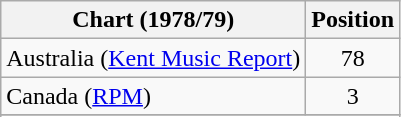<table class="wikitable sortable plainrowheaders">
<tr>
<th scope="col">Chart (1978/79)</th>
<th scope="col">Position</th>
</tr>
<tr>
<td>Australia (<a href='#'>Kent Music Report</a>)</td>
<td style="text-align:center;">78</td>
</tr>
<tr>
<td>Canada (<a href='#'>RPM</a>) </td>
<td style="text-align:center;">3</td>
</tr>
<tr>
</tr>
<tr>
</tr>
</table>
